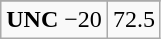<table class="wikitable">
<tr align="center">
</tr>
<tr align="center">
<td><strong>UNC</strong> −20</td>
<td>72.5</td>
</tr>
</table>
